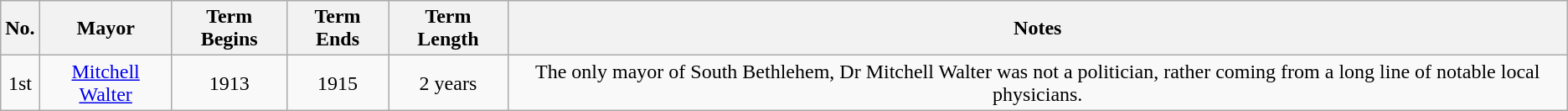<table class="wikitable" style="text-align:center">
<tr>
<th>No.</th>
<th>Mayor</th>
<th>Term Begins</th>
<th>Term Ends</th>
<th>Term Length</th>
<th>Notes</th>
</tr>
<tr>
<td>1st</td>
<td><a href='#'>Mitchell Walter</a></td>
<td>1913</td>
<td>1915</td>
<td>2 years</td>
<td>The only mayor of South Bethlehem, Dr Mitchell Walter was not a politician, rather coming from a long line of notable local physicians.</td>
</tr>
</table>
